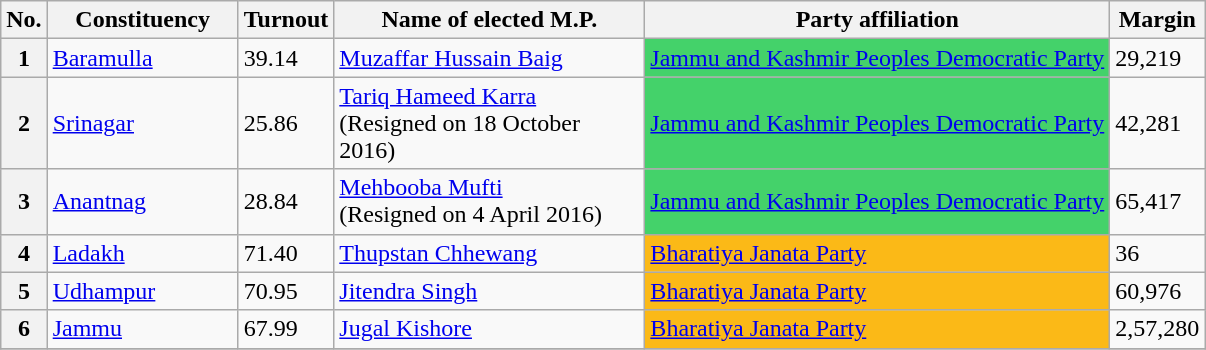<table class="sortable wikitable">
<tr>
<th>No.</th>
<th style="width:120px">Constituency</th>
<th>Turnout</th>
<th style="width:200px">Name of elected M.P.</th>
<th>Party affiliation</th>
<th>Margin</th>
</tr>
<tr>
<th>1</th>
<td><a href='#'>Baramulla</a></td>
<td>39.14 </td>
<td><a href='#'>Muzaffar Hussain Baig</a></td>
<td bgcolor=#44D26A><a href='#'>Jammu and Kashmir Peoples Democratic Party</a></td>
<td>29,219</td>
</tr>
<tr>
<th>2</th>
<td><a href='#'>Srinagar</a></td>
<td>25.86 </td>
<td><a href='#'>Tariq Hameed Karra</a><br>(Resigned on 18 October 2016)</td>
<td bgcolor=#44D26A><a href='#'>Jammu and Kashmir Peoples Democratic Party</a></td>
<td>42,281</td>
</tr>
<tr>
<th>3</th>
<td><a href='#'>Anantnag</a></td>
<td>28.84 </td>
<td><a href='#'>Mehbooba Mufti</a><br>(Resigned on 4 April 2016)</td>
<td bgcolor=#44D26A><a href='#'>Jammu and Kashmir Peoples Democratic Party</a></td>
<td>65,417</td>
</tr>
<tr>
<th>4</th>
<td><a href='#'>Ladakh</a></td>
<td>71.40 </td>
<td><a href='#'>Thupstan Chhewang</a></td>
<td bgcolor=#FBB917><a href='#'>Bharatiya Janata Party</a></td>
<td>36</td>
</tr>
<tr>
<th>5</th>
<td><a href='#'>Udhampur</a></td>
<td>70.95 </td>
<td><a href='#'>Jitendra Singh</a></td>
<td bgcolor=#FBB917><a href='#'>Bharatiya Janata Party</a></td>
<td>60,976</td>
</tr>
<tr>
<th>6</th>
<td><a href='#'>Jammu</a></td>
<td>67.99 </td>
<td><a href='#'>Jugal Kishore</a></td>
<td bgcolor=#FBB917><a href='#'>Bharatiya Janata Party</a></td>
<td>2,57,280</td>
</tr>
<tr>
</tr>
</table>
